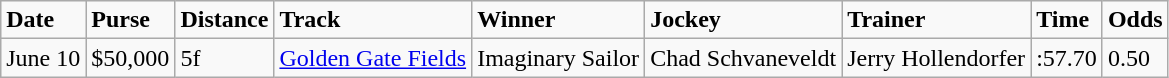<table class="wikitable">
<tr>
<td><strong>Date</strong></td>
<td><strong>Purse</strong></td>
<td><strong>Distance</strong></td>
<td><strong>Track</strong></td>
<td><strong>Winner</strong></td>
<td><strong>Jockey</strong></td>
<td><strong>Trainer</strong></td>
<td><strong>Time</strong></td>
<td><strong>Odds</strong></td>
</tr>
<tr>
<td>June 10</td>
<td>$50,000</td>
<td>5f</td>
<td><a href='#'>Golden Gate Fields</a></td>
<td>Imaginary Sailor</td>
<td>Chad Schvaneveldt</td>
<td>Jerry Hollendorfer</td>
<td>:57.70</td>
<td>0.50</td>
</tr>
</table>
